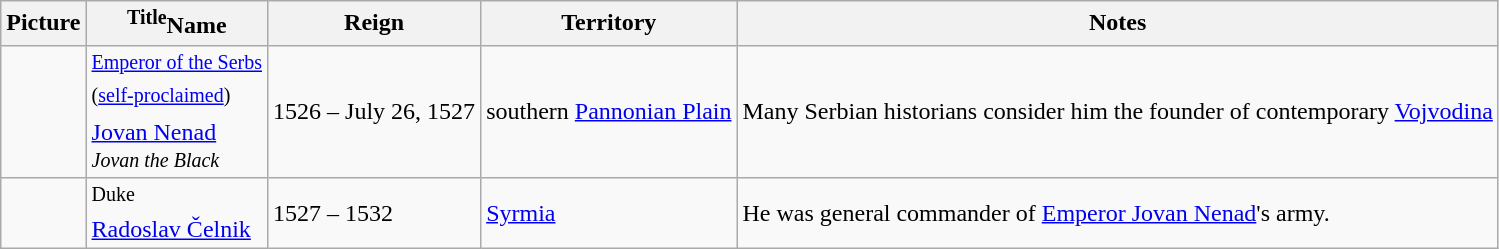<table class="wikitable">
<tr ->
<th>Picture</th>
<th><sup>Title</sup>Name</th>
<th>Reign</th>
<th>Territory</th>
<th>Notes</th>
</tr>
<tr ->
<td></td>
<td><sup><a href='#'>Emperor of the Serbs</a><br>(<a href='#'>self-proclaimed</a>)</sup><br> <a href='#'>Jovan Nenad</a><br><small><em>Jovan the Black</em></small></td>
<td>1526 – July 26, 1527</td>
<td>southern <a href='#'>Pannonian Plain</a></td>
<td>Many Serbian historians consider him the founder of contemporary <a href='#'>Vojvodina</a></td>
</tr>
<tr ->
<td></td>
<td><sup>Duke</sup><br> <a href='#'>Radoslav Čelnik</a></td>
<td>1527 – 1532</td>
<td><a href='#'>Syrmia</a></td>
<td>He was general commander of <a href='#'>Emperor Jovan Nenad</a>'s army.</td>
</tr>
</table>
